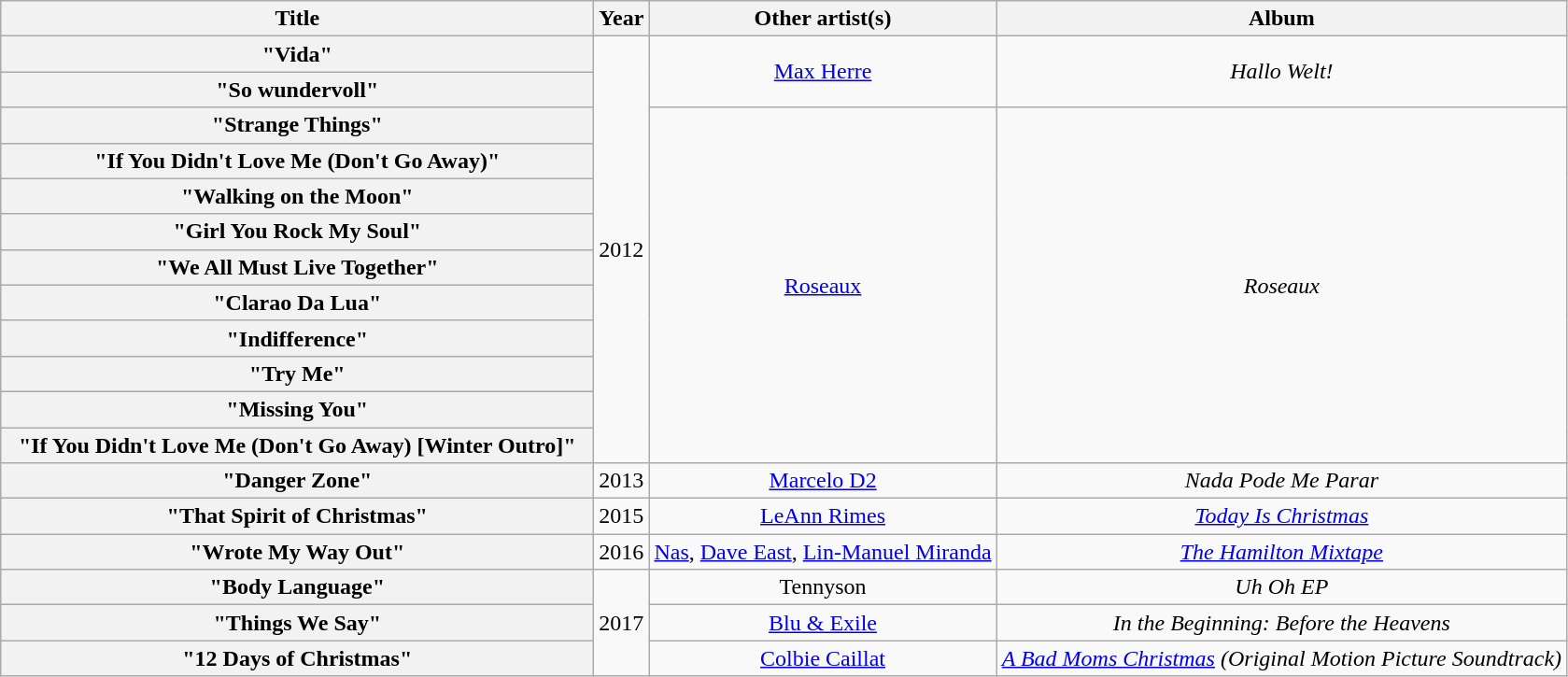<table class="wikitable plainrowheaders" style="text-align:center;" border="1">
<tr>
<th scope="col" style="width:26em;">Title</th>
<th scope="col" style="width:1em;">Year</th>
<th scope="col">Other artist(s)</th>
<th scope="col">Album</th>
</tr>
<tr>
<th scope="row">"Vida"</th>
<td rowspan="12">2012</td>
<td rowspan="2"><a href='#'>Max Herre</a></td>
<td rowspan="2"><em>Hallo Welt!</em></td>
</tr>
<tr>
<th scope="row">"So wundervoll"</th>
</tr>
<tr>
<th scope="row">"Strange Things"</th>
<td rowspan="10"><a href='#'>Roseaux</a></td>
<td rowspan="10"><em>Roseaux</em></td>
</tr>
<tr>
<th scope="row">"If You Didn't Love Me (Don't Go Away)"</th>
</tr>
<tr>
<th scope="row">"Walking on the Moon"</th>
</tr>
<tr>
<th scope="row">"Girl You Rock My Soul"</th>
</tr>
<tr>
<th scope="row">"We All Must Live Together"</th>
</tr>
<tr>
<th scope="row">"Clarao Da Lua"</th>
</tr>
<tr>
<th scope="row">"Indifference"</th>
</tr>
<tr>
<th scope="row">"Try Me"</th>
</tr>
<tr>
<th scope="row">"Missing You"</th>
</tr>
<tr>
<th scope="row">"If You Didn't Love Me (Don't Go Away) [Winter Outro]"</th>
</tr>
<tr>
<th scope="row">"Danger Zone"</th>
<td>2013</td>
<td><a href='#'>Marcelo D2</a></td>
<td><em>Nada Pode Me Parar</em></td>
</tr>
<tr>
<th scope="row">"That Spirit of Christmas"</th>
<td>2015</td>
<td><a href='#'>LeAnn Rimes</a></td>
<td><em><a href='#'>Today Is Christmas</a></em></td>
</tr>
<tr>
<th scope="row">"Wrote My Way Out"</th>
<td>2016</td>
<td><a href='#'>Nas</a>, <a href='#'>Dave East</a>, <a href='#'>Lin-Manuel Miranda</a></td>
<td><em><a href='#'>The Hamilton Mixtape</a></em></td>
</tr>
<tr>
<th scope="row">"Body Language"</th>
<td rowspan="3">2017</td>
<td>Tennyson</td>
<td><em>Uh Oh EP</em></td>
</tr>
<tr>
<th scope="row">"Things We Say"</th>
<td><a href='#'>Blu & Exile</a></td>
<td><em>In the Beginning: Before the Heavens</em></td>
</tr>
<tr>
<th scope="row">"12 Days of Christmas"</th>
<td><a href='#'>Colbie Caillat</a></td>
<td><em><a href='#'>A Bad Moms Christmas</a> (Original Motion Picture Soundtrack)</em></td>
</tr>
</table>
